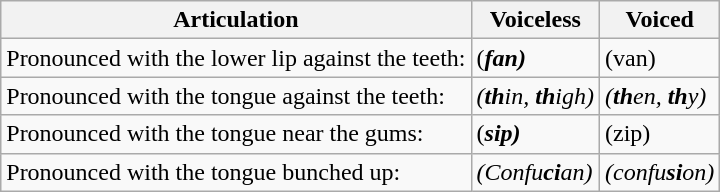<table class="wikitable">
<tr>
<th>Articulation</th>
<th>Voiceless</th>
<th>Voiced</th>
</tr>
<tr>
<td>Pronounced with the lower lip against the teeth:</td>
<td> (<strong><em>f<strong>an<em>)</td>
<td> (</em></strong>v</strong>an</em>)</td>
</tr>
<tr>
<td>Pronounced with the tongue against the teeth:</td>
<td> <em>(<strong>th</strong>in, <strong>th</strong>igh)</em></td>
<td> <em>(<strong>th</strong>en, <strong>th</strong>y)</em></td>
</tr>
<tr>
<td>Pronounced with the tongue near the gums:</td>
<td> (<strong><em>s<strong>ip<em>)</td>
<td> (</em></strong>z</strong>ip</em>)</td>
</tr>
<tr>
<td>Pronounced with the tongue bunched up:</td>
<td> <em>(Confu<strong>ci</strong>an)</em></td>
<td> <em>(confu<strong>si</strong>on)</em></td>
</tr>
</table>
